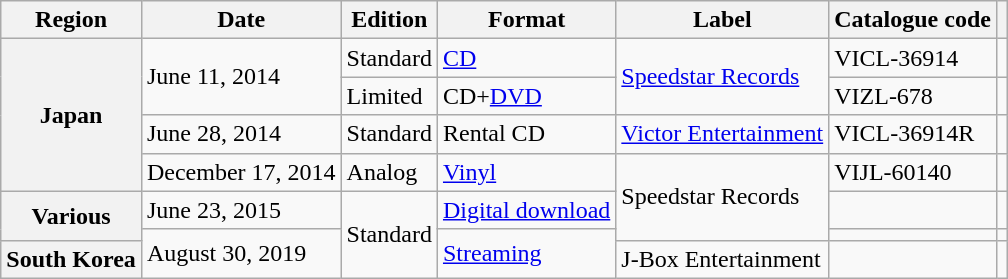<table class="wikitable unsortable plainrowheaders">
<tr>
<th scope="col">Region</th>
<th scope="col">Date</th>
<th scope="col">Edition</th>
<th scope="col">Format</th>
<th scope="col">Label</th>
<th>Catalogue code</th>
<th scope="col"></th>
</tr>
<tr>
<th scope="row" rowspan="4">Japan</th>
<td rowspan="2">June 11, 2014</td>
<td>Standard</td>
<td><a href='#'>CD</a></td>
<td rowspan="2"><a href='#'>Speedstar Records</a></td>
<td>VICL-36914</td>
<td style="text-align:center;"></td>
</tr>
<tr>
<td>Limited</td>
<td>CD+<a href='#'>DVD</a></td>
<td>VIZL-678</td>
<td style="text-align:center;"></td>
</tr>
<tr>
<td>June 28, 2014</td>
<td>Standard</td>
<td>Rental CD</td>
<td><a href='#'>Victor Entertainment</a></td>
<td>VICL-36914R</td>
<td style="text-align:center;"></td>
</tr>
<tr>
<td>December 17, 2014</td>
<td>Analog</td>
<td><a href='#'>Vinyl</a></td>
<td rowspan="3">Speedstar Records</td>
<td>VIJL-60140</td>
<td style="text-align:center;"></td>
</tr>
<tr>
<th scope="row" rowspan="2">Various</th>
<td>June 23, 2015</td>
<td rowspan="3">Standard</td>
<td><a href='#'>Digital download</a></td>
<td></td>
<td style="text-align:center;"></td>
</tr>
<tr>
<td rowspan="2">August 30, 2019</td>
<td rowspan="2"><a href='#'>Streaming</a></td>
<td></td>
<td style="text-align:center;"></td>
</tr>
<tr>
<th scope="row">South Korea</th>
<td>J-Box Entertainment</td>
<td></td>
<td style="text-align:center;"></td>
</tr>
</table>
